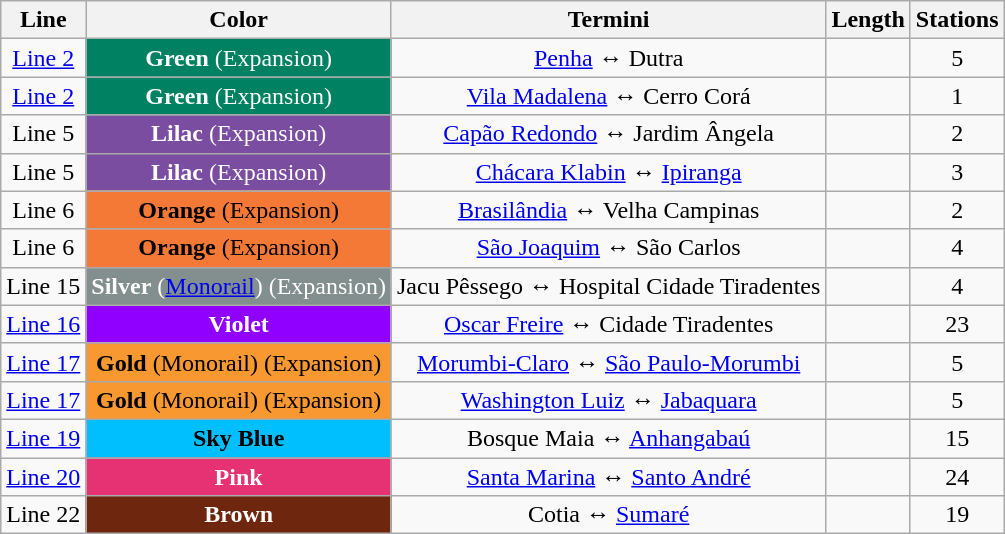<table class="wikitable">
<tr>
<th align="center">Line</th>
<th align="center">Color</th>
<th align="center">Termini</th>
<th align="center">Length</th>
<th align="center">Stations</th>
</tr>
<tr>
<td align="center"><a href='#'>Line 2</a></td>
<td bgcolor="#008162" align="center" style="color:white"><strong>Green</strong> (Expansion)</td>
<td align="center"><a href='#'>Penha</a> ↔ Dutra</td>
<td align="center"></td>
<td align="center">5</td>
</tr>
<tr>
<td align="center"><a href='#'>Line 2</a></td>
<td bgcolor="#008162" align="center" style="color:white"><strong>Green</strong> (Expansion)</td>
<td align="center"><a href='#'>Vila Madalena</a> ↔ Cerro Corá</td>
<td align="center"></td>
<td align="center">1</td>
</tr>
<tr>
<td align="center">Line 5</td>
<td bgcolor="#7a4da0" align="center" style="color:white"><strong>Lilac</strong> (Expansion)</td>
<td align="center"><a href='#'>Capão Redondo</a> ↔ Jardim Ângela</td>
<td align="center"></td>
<td align="center">2</td>
</tr>
<tr>
<td align="center">Line 5</td>
<td bgcolor="#7a4da0" align="center" style="color:white"><strong>Lilac</strong> (Expansion)</td>
<td align="center"><a href='#'>Chácara Klabin</a> ↔ <a href='#'>Ipiranga</a></td>
<td align="center"></td>
<td align="center">3</td>
</tr>
<tr>
<td align="center">Line 6</td>
<td bgcolor="#f47936" align="center"><strong>Orange</strong> (Expansion)</td>
<td align="center"><a href='#'>Brasilândia</a> ↔ Velha Campinas</td>
<td align="center"></td>
<td align="center">2</td>
</tr>
<tr>
<td align="center">Line 6</td>
<td bgcolor="#f47936" align="center"><strong>Orange</strong> (Expansion)</td>
<td align="center"><a href='#'>São Joaquim</a> ↔ São Carlos</td>
<td align="center"></td>
<td align="center">4</td>
</tr>
<tr>
<td align="center">Line 15</td>
<td bgcolor="#838f8f" align="center" style="color:white"><strong>Silver</strong> (<a href='#'>Monorail</a>) (Expansion)</td>
<td align="center">Jacu Pêssego ↔ Hospital Cidade Tiradentes</td>
<td align="center"></td>
<td align="center">4</td>
</tr>
<tr>
<td align="center"><a href='#'>Line 16</a></td>
<td bgcolor="#8f00ff" align="center" style="color:white"><strong>Violet</strong></td>
<td align="center"><a href='#'>Oscar Freire</a> ↔ Cidade Tiradentes</td>
<td align="center"></td>
<td align="center">23</td>
</tr>
<tr>
<td align="center"><a href='#'>Line 17</a></td>
<td bgcolor="#f89831" align="center"><strong>Gold</strong> (Monorail) (Expansion)</td>
<td align="center"><a href='#'>Morumbi-Claro</a> ↔ <a href='#'>São Paulo-Morumbi</a></td>
<td align="center"></td>
<td align="center">5</td>
</tr>
<tr>
<td align="center"><a href='#'>Line 17</a></td>
<td bgcolor="#f89831" align="center"><strong>Gold</strong> (Monorail) (Expansion)</td>
<td align="center"><a href='#'>Washington Luiz</a> ↔ <a href='#'>Jabaquara</a></td>
<td align="center"></td>
<td align="center">5</td>
</tr>
<tr>
<td align="center"><a href='#'>Line 19</a></td>
<td bgcolor="#00BFFF" align="center"><strong>Sky Blue</strong></td>
<td align="center">Bosque Maia ↔ <a href='#'>Anhangabaú</a></td>
<td align="center"></td>
<td align="center">15</td>
</tr>
<tr>
<td align="center"><a href='#'>Line 20</a></td>
<td bgcolor="#e63272" align="center" style="color:white"><strong>Pink</strong></td>
<td align="center"><a href='#'>Santa Marina</a> ↔ <a href='#'>Santo André</a></td>
<td align="center"></td>
<td align="center">24</td>
</tr>
<tr>
<td align="center">Line 22</td>
<td bgcolor=#6E260E align="center" style="color:white"><strong>Brown</strong></td>
<td align="center">Cotia ↔ <a href='#'>Sumaré</a></td>
<td align="center"></td>
<td align="center">19</td>
</tr>
</table>
